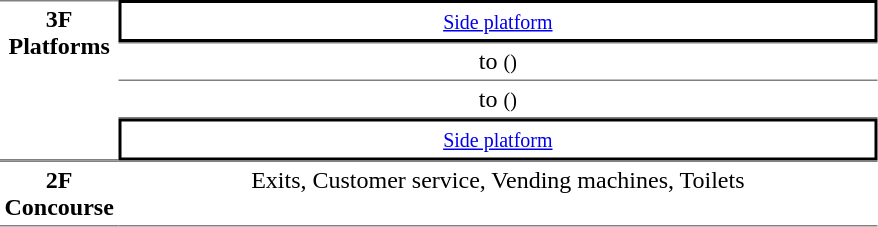<table table border=0 cellspacing=0 cellpadding=3>
<tr>
<td style="border-bottom:solid 1px gray;border-top:solid 1px gray;text-align:center" rowspan="4" valign=top width=50><strong>3F<br>Platforms</strong></td>
<td style="border-right:solid 2px black;border-left:solid 2px black;border-top:solid 2px black;border-bottom:solid 2px black;text-align:center;"><small><a href='#'>Side platform</a></small></td>
</tr>
<tr>
<td style="border-bottom:solid 1px gray;border-top:solid 1px gray;text-align:center;">  to  <small>()</small></td>
</tr>
<tr>
<td style="border-bottom:solid 1px gray;text-align:center;"> to  <small>()</small> </td>
</tr>
<tr>
<td style="border-right:solid 2px black;border-left:solid 2px black;border-top:solid 2px black;border-bottom:solid 2px black;text-align:center;"><small><a href='#'>Side platform</a></small></td>
</tr>
<tr>
<td style="border-bottom:solid 1px gray; border-top:solid 1px gray;text-align:center" valign=top><strong>2F<br>Concourse</strong></td>
<td style="border-bottom:solid 1px gray; border-top:solid 1px gray;text-align:center" valign=top width=500>Exits, Customer service, Vending machines, Toilets</td>
</tr>
</table>
